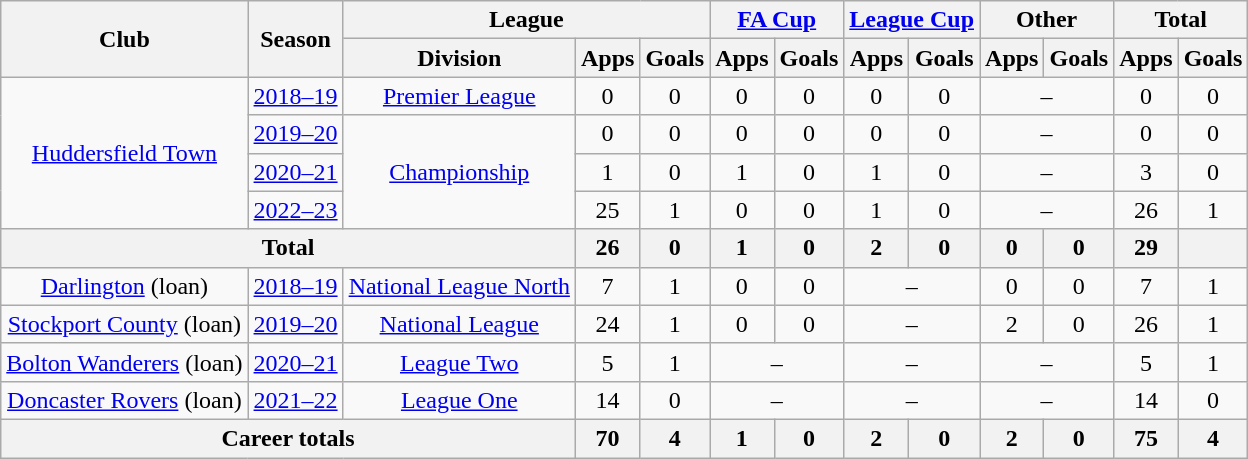<table class=wikitable style="text-align: center;">
<tr>
<th rowspan=2>Club</th>
<th rowspan=2>Season</th>
<th colspan=3>League</th>
<th colspan=2><a href='#'>FA Cup</a></th>
<th colspan=2><a href='#'>League Cup</a></th>
<th colspan=2>Other</th>
<th colspan=2>Total</th>
</tr>
<tr>
<th>Division</th>
<th>Apps</th>
<th>Goals</th>
<th>Apps</th>
<th>Goals</th>
<th>Apps</th>
<th>Goals</th>
<th>Apps</th>
<th>Goals</th>
<th>Apps</th>
<th>Goals</th>
</tr>
<tr>
<td rowspan="4"><a href='#'>Huddersfield Town</a></td>
<td><a href='#'>2018–19</a></td>
<td><a href='#'>Premier League</a></td>
<td>0</td>
<td>0</td>
<td>0</td>
<td>0</td>
<td>0</td>
<td>0</td>
<td colspan="2">–</td>
<td>0</td>
<td>0</td>
</tr>
<tr>
<td><a href='#'>2019–20</a></td>
<td rowspan="3"><a href='#'>Championship</a></td>
<td>0</td>
<td>0</td>
<td>0</td>
<td>0</td>
<td>0</td>
<td>0</td>
<td colspan="2">–</td>
<td>0</td>
<td>0</td>
</tr>
<tr>
<td><a href='#'>2020–21</a></td>
<td>1</td>
<td>0</td>
<td>1</td>
<td>0</td>
<td>1</td>
<td>0</td>
<td colspan="2">–</td>
<td>3</td>
<td>0</td>
</tr>
<tr>
<td><a href='#'>2022–23</a></td>
<td>25</td>
<td>1</td>
<td>0</td>
<td>0</td>
<td>1</td>
<td>0</td>
<td colspan="2">–</td>
<td>26</td>
<td>1</td>
</tr>
<tr>
<th colspan=3>Total</th>
<th>26</th>
<th>0</th>
<th>1</th>
<th>0</th>
<th>2</th>
<th>0</th>
<th>0</th>
<th>0</th>
<th>29</th>
<th></th>
</tr>
<tr>
<td><a href='#'>Darlington</a> (loan)</td>
<td><a href='#'>2018–19</a></td>
<td><a href='#'>National League North</a></td>
<td>7</td>
<td>1</td>
<td>0</td>
<td>0</td>
<td colspan="2">–</td>
<td>0</td>
<td>0</td>
<td>7</td>
<td>1</td>
</tr>
<tr>
<td><a href='#'>Stockport County</a> (loan)</td>
<td><a href='#'>2019–20</a></td>
<td><a href='#'>National League</a></td>
<td>24</td>
<td>1</td>
<td>0</td>
<td>0</td>
<td colspan="2">–</td>
<td>2</td>
<td>0</td>
<td>26</td>
<td>1</td>
</tr>
<tr>
<td><a href='#'>Bolton Wanderers</a> (loan)</td>
<td><a href='#'>2020–21</a></td>
<td><a href='#'>League Two</a></td>
<td>5</td>
<td>1</td>
<td colspan="2">–</td>
<td colspan="2">–</td>
<td colspan="2">–</td>
<td>5</td>
<td>1</td>
</tr>
<tr>
<td><a href='#'>Doncaster Rovers</a> (loan)</td>
<td><a href='#'>2021–22</a></td>
<td><a href='#'>League One</a></td>
<td>14</td>
<td>0</td>
<td colspan="2">–</td>
<td colspan="2">–</td>
<td colspan="2">–</td>
<td>14</td>
<td>0</td>
</tr>
<tr>
<th colspan="3">Career totals</th>
<th>70</th>
<th>4</th>
<th>1</th>
<th>0</th>
<th>2</th>
<th>0</th>
<th>2</th>
<th>0</th>
<th>75</th>
<th>4</th>
</tr>
</table>
